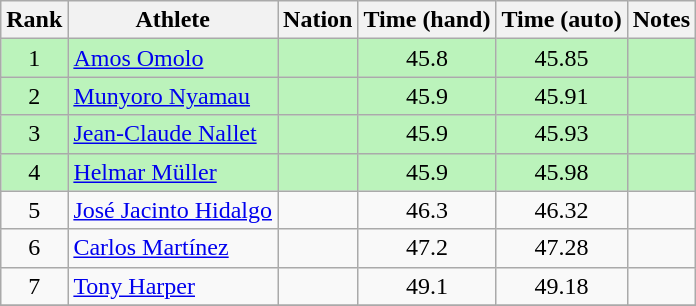<table class="wikitable sortable" style="text-align:center">
<tr>
<th>Rank</th>
<th>Athlete</th>
<th>Nation</th>
<th>Time (hand)</th>
<th>Time (auto)</th>
<th>Notes</th>
</tr>
<tr bgcolor=bbf3bb>
<td>1</td>
<td align=left><a href='#'>Amos Omolo</a></td>
<td align=left></td>
<td>45.8</td>
<td>45.85</td>
<td></td>
</tr>
<tr bgcolor=bbf3bb>
<td>2</td>
<td align=left><a href='#'>Munyoro Nyamau</a></td>
<td align=left></td>
<td>45.9</td>
<td>45.91</td>
<td></td>
</tr>
<tr bgcolor=bbf3bb>
<td>3</td>
<td align=left><a href='#'>Jean-Claude Nallet</a></td>
<td align=left></td>
<td>45.9</td>
<td>45.93</td>
<td></td>
</tr>
<tr bgcolor=bbf3bb>
<td>4</td>
<td align=left><a href='#'>Helmar Müller</a></td>
<td align=left></td>
<td>45.9</td>
<td>45.98</td>
<td></td>
</tr>
<tr>
<td>5</td>
<td align=left><a href='#'>José Jacinto Hidalgo</a></td>
<td align=left></td>
<td>46.3</td>
<td>46.32</td>
<td></td>
</tr>
<tr>
<td>6</td>
<td align=left><a href='#'>Carlos Martínez</a></td>
<td align=left></td>
<td>47.2</td>
<td>47.28</td>
<td></td>
</tr>
<tr>
<td>7</td>
<td align=left><a href='#'>Tony Harper</a></td>
<td align=left></td>
<td>49.1</td>
<td>49.18</td>
<td></td>
</tr>
<tr>
</tr>
</table>
